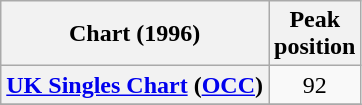<table class="wikitable plainrowheaders" style="text-align:center;">
<tr>
<th scope="col">Chart (1996)</th>
<th scope="col">Peak<br>position</th>
</tr>
<tr>
<th scope="row"><a href='#'>UK Singles Chart</a> (<a href='#'>OCC</a>)</th>
<td align="center">92</td>
</tr>
<tr>
</tr>
</table>
